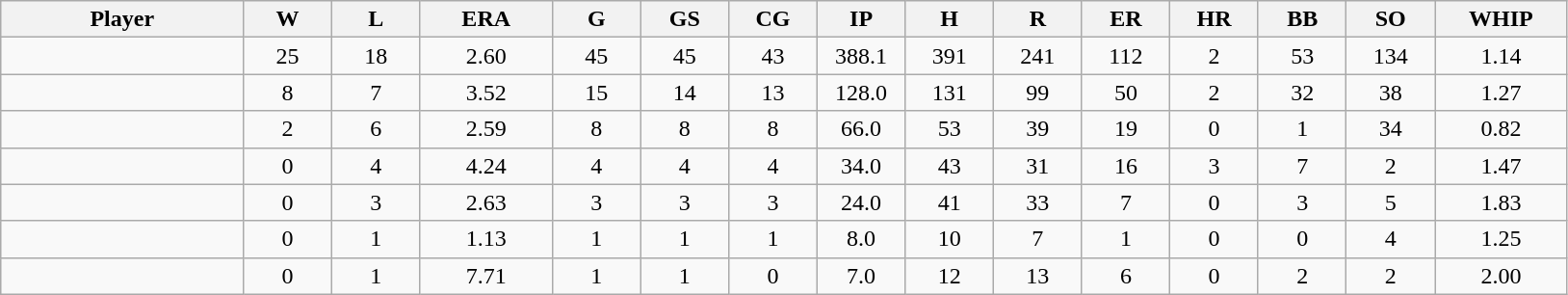<table class="wikitable sortable">
<tr>
<th bgcolor="#DDDDFF" width="11%">Player</th>
<th bgcolor="#DDDDFF" width="4%">W</th>
<th bgcolor="#DDDDFF" width="4%">L</th>
<th bgcolor="#DDDDFF" width="6%">ERA</th>
<th bgcolor="#DDDDFF" width="4%">G</th>
<th bgcolor="#DDDDFF" width="4%">GS</th>
<th bgcolor="#DDDDFF" width="4%">CG</th>
<th bgcolor="#DDDDFF" width="4%">IP</th>
<th bgcolor="#DDDDFF" width="4%">H</th>
<th bgcolor="#DDDDFF" width="4%">R</th>
<th bgcolor="#DDDDFF" width="4%">ER</th>
<th bgcolor="#DDDDFF" width="4%">HR</th>
<th bgcolor="#DDDDFF" width="4%">BB</th>
<th bgcolor="#DDDDFF" width="4%">SO</th>
<th bgcolor="#DDDDFF" width="6%">WHIP</th>
</tr>
<tr align ="center">
<td></td>
<td>25</td>
<td>18</td>
<td>2.60</td>
<td>45</td>
<td>45</td>
<td>43</td>
<td>388.1</td>
<td>391</td>
<td>241</td>
<td>112</td>
<td>2</td>
<td>53</td>
<td>134</td>
<td>1.14</td>
</tr>
<tr align ="center">
<td></td>
<td>8</td>
<td>7</td>
<td>3.52</td>
<td>15</td>
<td>14</td>
<td>13</td>
<td>128.0</td>
<td>131</td>
<td>99</td>
<td>50</td>
<td>2</td>
<td>32</td>
<td>38</td>
<td>1.27</td>
</tr>
<tr align ="center">
<td></td>
<td>2</td>
<td>6</td>
<td>2.59</td>
<td>8</td>
<td>8</td>
<td>8</td>
<td>66.0</td>
<td>53</td>
<td>39</td>
<td>19</td>
<td>0</td>
<td>1</td>
<td>34</td>
<td>0.82</td>
</tr>
<tr align ="center">
<td></td>
<td>0</td>
<td>4</td>
<td>4.24</td>
<td>4</td>
<td>4</td>
<td>4</td>
<td>34.0</td>
<td>43</td>
<td>31</td>
<td>16</td>
<td>3</td>
<td>7</td>
<td>2</td>
<td>1.47</td>
</tr>
<tr align ="center">
<td></td>
<td>0</td>
<td>3</td>
<td>2.63</td>
<td>3</td>
<td>3</td>
<td>3</td>
<td>24.0</td>
<td>41</td>
<td>33</td>
<td>7</td>
<td>0</td>
<td>3</td>
<td>5</td>
<td>1.83</td>
</tr>
<tr align ="center">
<td></td>
<td>0</td>
<td>1</td>
<td>1.13</td>
<td>1</td>
<td>1</td>
<td>1</td>
<td>8.0</td>
<td>10</td>
<td>7</td>
<td>1</td>
<td>0</td>
<td>0</td>
<td>4</td>
<td>1.25</td>
</tr>
<tr align ="center">
<td></td>
<td>0</td>
<td>1</td>
<td>7.71</td>
<td>1</td>
<td>1</td>
<td>0</td>
<td>7.0</td>
<td>12</td>
<td>13</td>
<td>6</td>
<td>0</td>
<td>2</td>
<td>2</td>
<td>2.00</td>
</tr>
</table>
